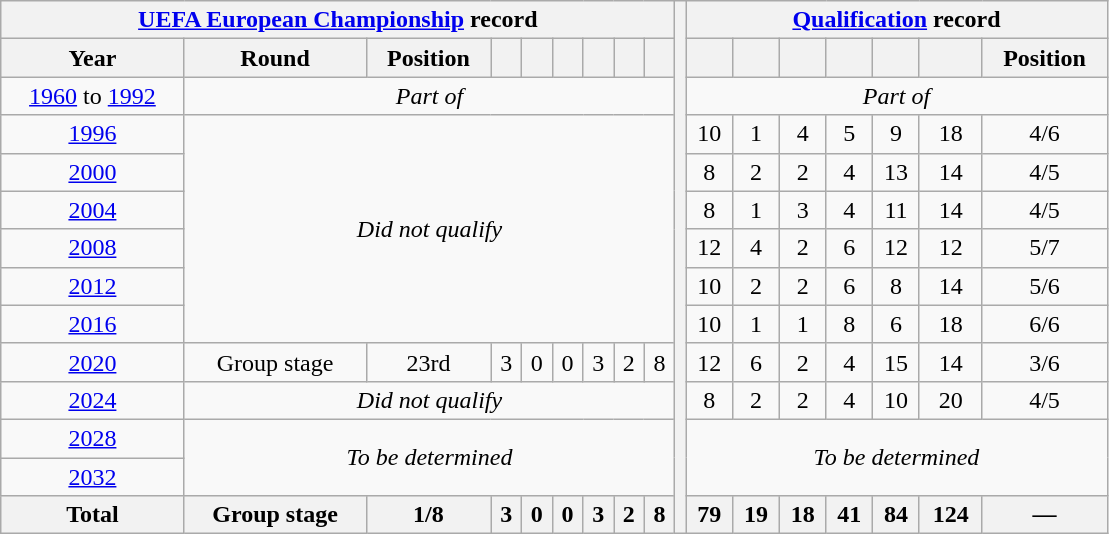<table class="wikitable" style="text-align: center;">
<tr>
<th colspan=9><a href='#'>UEFA European Championship</a> record</th>
<th width=1% rowspan=14></th>
<th colspan=8><a href='#'>Qualification</a> record</th>
</tr>
<tr>
<th>Year</th>
<th>Round</th>
<th>Position</th>
<th></th>
<th></th>
<th></th>
<th></th>
<th></th>
<th></th>
<th></th>
<th></th>
<th></th>
<th></th>
<th></th>
<th></th>
<th>Position</th>
</tr>
<tr>
<td> <a href='#'>1960</a> to  <a href='#'>1992</a></td>
<td colspan=8><em>Part of </em></td>
<td colspan=7><em>Part of </em></td>
</tr>
<tr>
<td> <a href='#'>1996</a></td>
<td rowspan=6 colspan=8><em>Did not qualify</em></td>
<td>10</td>
<td>1</td>
<td>4</td>
<td>5</td>
<td>9</td>
<td>18</td>
<td>4/6</td>
</tr>
<tr>
<td>  <a href='#'>2000</a></td>
<td>8</td>
<td>2</td>
<td>2</td>
<td>4</td>
<td>13</td>
<td>14</td>
<td>4/5</td>
</tr>
<tr>
<td> <a href='#'>2004</a></td>
<td>8</td>
<td>1</td>
<td>3</td>
<td>4</td>
<td>11</td>
<td>14</td>
<td>4/5</td>
</tr>
<tr>
<td>  <a href='#'>2008</a></td>
<td>12</td>
<td>4</td>
<td>2</td>
<td>6</td>
<td>12</td>
<td>12</td>
<td>5/7</td>
</tr>
<tr>
<td>  <a href='#'>2012</a></td>
<td>10</td>
<td>2</td>
<td>2</td>
<td>6</td>
<td>8</td>
<td>14</td>
<td>5/6</td>
</tr>
<tr>
<td> <a href='#'>2016</a></td>
<td>10</td>
<td>1</td>
<td>1</td>
<td>8</td>
<td>6</td>
<td>18</td>
<td>6/6</td>
</tr>
<tr>
<td> <a href='#'>2020</a></td>
<td>Group stage</td>
<td>23rd</td>
<td>3</td>
<td>0</td>
<td>0</td>
<td>3</td>
<td>2</td>
<td>8</td>
<td>12</td>
<td>6</td>
<td>2</td>
<td>4</td>
<td>15</td>
<td>14</td>
<td>3/6 </td>
</tr>
<tr>
<td> <a href='#'>2024</a></td>
<td colspan=8><em>Did not qualify</em></td>
<td>8</td>
<td>2</td>
<td>2</td>
<td>4</td>
<td>10</td>
<td>20</td>
<td>4/5</td>
</tr>
<tr>
<td>  <a href='#'>2028</a></td>
<td colspan=8 rowspan=2><em>To be determined</em></td>
<td colspan=7 rowspan=2><em>To be determined</em></td>
</tr>
<tr>
<td>  <a href='#'>2032</a></td>
</tr>
<tr>
<th>Total</th>
<th>Group stage</th>
<th>1/8</th>
<th>3</th>
<th>0</th>
<th>0</th>
<th>3</th>
<th>2</th>
<th>8</th>
<th>79</th>
<th>19</th>
<th>18</th>
<th>41</th>
<th>84</th>
<th>124</th>
<th>—</th>
</tr>
</table>
